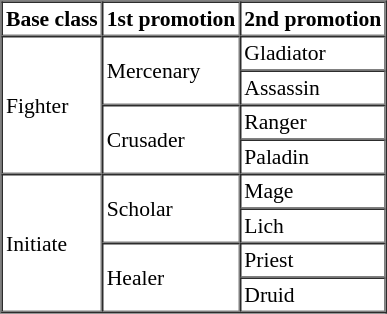<table border="1" cellpadding="2" cellspacing="0" style="float: left; margin-right: 20px; font-size: 90%;">
<tr>
<th>Base class</th>
<th>1st promotion</th>
<th>2nd promotion</th>
</tr>
<tr>
<td rowspan="4">Fighter</td>
<td rowspan="2">Mercenary</td>
<td>Gladiator</td>
</tr>
<tr>
<td>Assassin</td>
</tr>
<tr>
<td rowspan="2">Crusader</td>
<td>Ranger</td>
</tr>
<tr>
<td>Paladin</td>
</tr>
<tr>
<td rowspan="4">Initiate</td>
<td rowspan="2">Scholar</td>
<td>Mage</td>
</tr>
<tr>
<td>Lich</td>
</tr>
<tr>
<td rowspan="2">Healer</td>
<td>Priest</td>
</tr>
<tr>
<td>Druid</td>
</tr>
</table>
